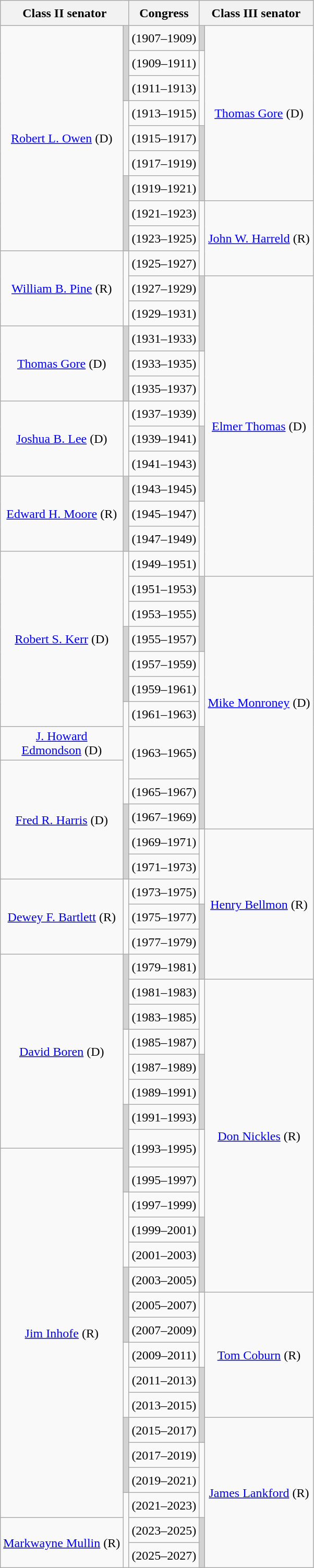<table class="wikitable sticky-header">
<tr style="height:2em" align="center">
<th colspan="2">Class II senator</th>
<th>Congress</th>
<th colspan="2">Class III senator</th>
</tr>
<tr style="height:2em" align="center">
<td rowspan="9" ><a href='#'>Robert L. Owen</a> (D)</td>
<td rowspan="3" style="background: #D3D3D3"></td>
<td><strong></strong> (1907–1909)</td>
<td style="background: #D3D3D3"></td>
<td rowspan="7" ><a href='#'>Thomas Gore</a> (D)</td>
</tr>
<tr style="height:2em" align="center">
<td><strong></strong> (1909–1911)</td>
<td rowspan="3"></td>
</tr>
<tr style="height:2em" align="center">
<td><strong></strong> (1911–1913)</td>
</tr>
<tr style="height:2em" align="center">
<td rowspan="3"></td>
<td><strong></strong> (1913–1915)</td>
</tr>
<tr style="height:2em" align="center">
<td><strong></strong> (1915–1917)</td>
<td rowspan="3" style="background: #D3D3D3"></td>
</tr>
<tr style="height:2em" align="center">
<td><strong></strong> (1917–1919)</td>
</tr>
<tr style="height:2em" align="center">
<td rowspan="3" style="background: #D3D3D3"></td>
<td><strong></strong> (1919–1921)</td>
</tr>
<tr style="height:2em" align="center">
<td><strong></strong> (1921–1923)</td>
<td rowspan="3"></td>
<td rowspan="3" ><a href='#'>John W. Harreld</a> (R)</td>
</tr>
<tr style="height:2em" align="center">
<td><strong></strong> (1923–1925)</td>
</tr>
<tr style="height:2em" align="center">
<td rowspan="3" ><a href='#'>William B. Pine</a> (R)</td>
<td rowspan="3"></td>
<td><strong></strong> (1925–1927)</td>
</tr>
<tr style="height:2em" align="center">
<td><strong></strong> (1927–1929)</td>
<td rowspan="3" style="background: #D3D3D3"></td>
<td rowspan="12" ><a href='#'>Elmer Thomas</a> (D)</td>
</tr>
<tr style="height:2em" align="center">
<td><strong></strong> (1929–1931)</td>
</tr>
<tr style="height:2em" align="center">
<td rowspan="3" ><a href='#'>Thomas Gore</a> (D)</td>
<td rowspan="3" style="background: #D3D3D3"></td>
<td><strong></strong> (1931–1933)</td>
</tr>
<tr style="height:2em" align="center">
<td><strong></strong> (1933–1935)</td>
<td rowspan="3"></td>
</tr>
<tr style="height:2em" align="center">
<td><strong></strong> (1935–1937)</td>
</tr>
<tr style="height:2em" align="center">
<td rowspan="3" ><a href='#'>Joshua B. Lee</a> (D)</td>
<td rowspan="3"></td>
<td><strong></strong> (1937–1939)</td>
</tr>
<tr style="height:2em" align="center">
<td><strong></strong> (1939–1941)</td>
<td rowspan="3" style="background: #D3D3D3"></td>
</tr>
<tr style="height:2em" align="center">
<td><strong></strong> (1941–1943)</td>
</tr>
<tr style="height:2em" align="center">
<td rowspan="3" ><a href='#'>Edward H. Moore</a> (R)</td>
<td rowspan="3" style="background: #D3D3D3"></td>
<td><strong></strong> (1943–1945)</td>
</tr>
<tr style="height:2em" align="center">
<td><strong></strong> (1945–1947)</td>
<td rowspan="3"></td>
</tr>
<tr style="height:2em" align="center">
<td><strong></strong> (1947–1949)</td>
</tr>
<tr style="height:2em" align="center">
<td rowspan="7" ><a href='#'>Robert S. Kerr</a> (D)</td>
<td rowspan="3"></td>
<td><strong></strong> (1949–1951)</td>
</tr>
<tr style="height:2em" align="center">
<td><strong></strong> (1951–1953)</td>
<td rowspan="3" style="background: #D3D3D3"></td>
<td rowspan="10" ><a href='#'>Mike Monroney</a> (D)</td>
</tr>
<tr style="height:2em" align="center">
<td><strong></strong> (1953–1955)</td>
</tr>
<tr style="height:2em" align="center">
<td rowspan="3" style="background: #D3D3D3"></td>
<td><strong></strong> (1955–1957)</td>
</tr>
<tr style="height:2em" align="center">
<td><strong></strong> (1957–1959)</td>
<td rowspan="3"></td>
</tr>
<tr style="height:2em" align="center">
<td><strong></strong> (1959–1961)</td>
</tr>
<tr style="height:2em" align="center">
<td rowspan="4"></td>
<td><strong></strong> (1961–1963)</td>
</tr>
<tr style="height:2em" align="center">
<td><a href='#'>J. Howard<br>Edmondson</a> (D)</td>
<td rowspan="2"><strong></strong> (1963–1965)</td>
<td rowspan="4" style="background: #D3D3D3"></td>
</tr>
<tr style="height:1.5em" align="center">
<td rowspan="5" ><a href='#'>Fred R. Harris</a> (D)</td>
</tr>
<tr style="height:2em" align="center">
<td><strong></strong> (1965–1967)</td>
</tr>
<tr style="height:2em" align="center">
<td rowspan="3" style="background: #D3D3D3"></td>
<td><strong></strong> (1967–1969)</td>
</tr>
<tr style="height:2em" align="center">
<td><strong></strong> (1969–1971)</td>
<td rowspan="3"></td>
<td rowspan="6" ><a href='#'>Henry Bellmon</a> (R)</td>
</tr>
<tr style="height:2em" align="center">
<td><strong></strong> (1971–1973)</td>
</tr>
<tr style="height:2em" align="center">
<td rowspan="3" ><a href='#'>Dewey F. Bartlett</a> (R)</td>
<td rowspan="3"></td>
<td><strong></strong> (1973–1975)</td>
</tr>
<tr style="height:2em" align="center">
<td><strong></strong> (1975–1977)</td>
<td rowspan="3" style="background: #D3D3D3"></td>
</tr>
<tr style="height:2em" align="center">
<td><strong></strong> (1977–1979)</td>
</tr>
<tr style="height:2em" align="center">
<td rowspan="8" ><a href='#'>David Boren</a> (D)</td>
<td rowspan="3" style="background: #D3D3D3"></td>
<td><strong></strong> (1979–1981)</td>
</tr>
<tr style="height:2em" align="center">
<td><strong></strong> (1981–1983)</td>
<td rowspan="3"></td>
<td rowspan="13" ><a href='#'>Don Nickles</a> (R)</td>
</tr>
<tr style="height:2em" align="center">
<td><strong></strong> (1983–1985)</td>
</tr>
<tr style="height:2em" align="center">
<td rowspan="3"></td>
<td><strong></strong> (1985–1987)</td>
</tr>
<tr style="height:2em" align="center">
<td><strong></strong> (1987–1989)</td>
<td rowspan="3" style="background: #D3D3D3"></td>
</tr>
<tr style="height:2em" align="center">
<td><strong></strong> (1989–1991)</td>
</tr>
<tr style="height:2em" align="center">
<td rowspan="4" style="background: #D3D3D3"></td>
<td><strong></strong> (1991–1993)</td>
</tr>
<tr style="height:1.5em" align="center">
<td rowspan="2"><strong></strong> (1993–1995)</td>
<td rowspan="4"></td>
</tr>
<tr style="height:1.5em" align="center">
<td rowspan="15" ><a href='#'>Jim Inhofe</a> (R)</td>
</tr>
<tr style="height:2em" align="center">
<td><strong></strong> (1995–1997)</td>
</tr>
<tr style="height:2em" align="center">
<td rowspan="3"></td>
<td><strong></strong> (1997–1999)</td>
</tr>
<tr style="height:2em" align="center">
<td><strong></strong> (1999–2001)</td>
<td rowspan="3" style="background: #D3D3D3"></td>
</tr>
<tr style="height:2em" align="center">
<td><strong></strong> (2001–2003)</td>
</tr>
<tr style="height:2em" align="center">
<td rowspan="3" style="background: #D3D3D3"></td>
<td><strong></strong> (2003–2005)</td>
</tr>
<tr style="height:2em" align="center">
<td><strong></strong> (2005–2007)</td>
<td rowspan="3"></td>
<td rowspan="5" ><a href='#'>Tom Coburn</a> (R)</td>
</tr>
<tr style="height:2em" align="center">
<td><strong></strong> (2007–2009)</td>
</tr>
<tr style="height:2em" align="center">
<td rowspan="3"></td>
<td><strong></strong> (2009–2011)</td>
</tr>
<tr style="height:2em" align="center">
<td><strong></strong> (2011–2013)</td>
<td rowspan="3" style="background: #D3D3D3"></td>
</tr>
<tr style="height:2em" align="center">
<td><strong></strong> (2013–2015)</td>
</tr>
<tr style="height:2em" align="center">
<td rowspan="3" style="background: #D3D3D3"></td>
<td><strong></strong> (2015–2017)</td>
<td rowspan="6" ><a href='#'>James Lankford</a> (R)</td>
</tr>
<tr style="height:2em" align="center">
<td><strong></strong> (2017–2019)</td>
<td rowspan="3"></td>
</tr>
<tr style="height:2em" align="center">
<td><strong></strong> (2019–2021)</td>
</tr>
<tr style="height:2em" align="center">
<td rowspan="3"></td>
<td><strong></strong> (2021–2023)</td>
</tr>
<tr style="height:2em" align="center">
<td rowspan="2" ><a href='#'>Markwayne Mullin</a> (R)</td>
<td><strong></strong> (2023–2025)</td>
<td rowspan="2" style="background: #D3D3D3"></td>
</tr>
<tr style="height:2em" align="center">
<td><strong></strong> (2025–2027)</td>
</tr>
</table>
